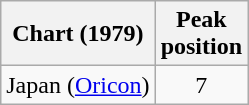<table class="wikitable sortable">
<tr>
<th style="text-align:center;">Chart (1979)</th>
<th style="text-align:center;">Peak<br>position</th>
</tr>
<tr>
<td align="left">Japan (<a href='#'>Oricon</a>)</td>
<td style="text-align:center;">7</td>
</tr>
</table>
